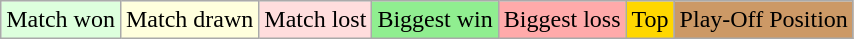<table class="wikitable">
<tr>
<td bgcolor="#DDFFDD">Match won</td>
<td bgcolor="#FFFFDD">Match drawn</td>
<td bgcolor="#FFDDDD">Match lost</td>
<td bgcolor="#90EE90">Biggest win</td>
<td bgcolor="#FFAAAA">Biggest loss</td>
<td bgcolor=gold>Top</td>
<td bgcolor="#CC9966">Play-Off Position</td>
</tr>
</table>
